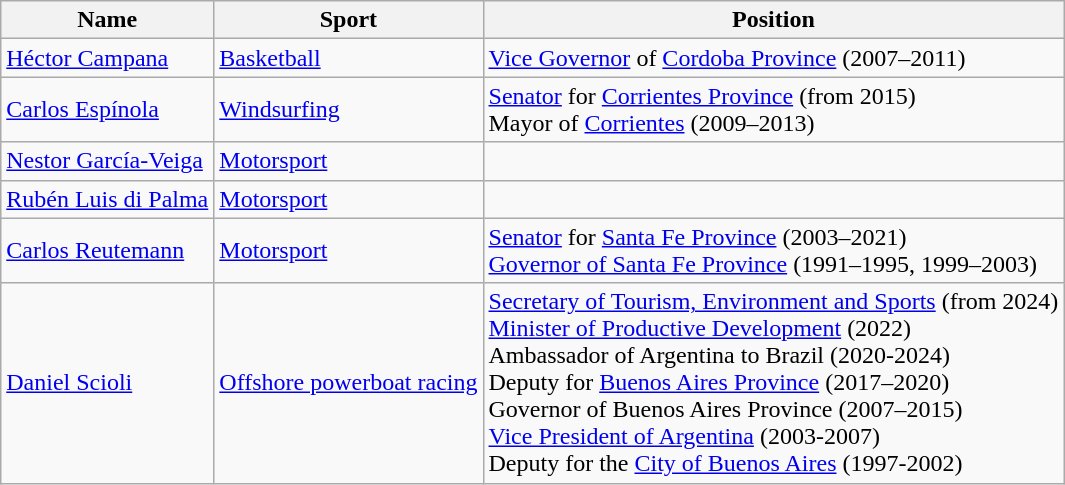<table class="wikitable">
<tr>
<th>Name</th>
<th>Sport</th>
<th>Position</th>
</tr>
<tr>
<td data-sort-value="Campana,Héctor"><a href='#'>Héctor Campana</a></td>
<td><a href='#'>Basketball</a></td>
<td><a href='#'>Vice Governor</a> of <a href='#'>Cordoba Province</a> (2007–2011)</td>
</tr>
<tr>
<td data-sort-value="Espínola,Carlos"><a href='#'>Carlos Espínola</a></td>
<td><a href='#'>Windsurfing</a></td>
<td><a href='#'>Senator</a> for <a href='#'>Corrientes Province</a> (from 2015)<br>Mayor of <a href='#'>Corrientes</a> (2009–2013)</td>
</tr>
<tr>
<td data-sort-value="García-Veiga,Nestor"><a href='#'>Nestor García-Veiga</a></td>
<td><a href='#'>Motorsport</a></td>
<td></td>
</tr>
<tr>
<td data-sort-value="Palma,Rubén Luis"><a href='#'>Rubén Luis di Palma</a></td>
<td><a href='#'>Motorsport</a></td>
<td></td>
</tr>
<tr>
<td data-sort-value="Reutemann,Carlos"><a href='#'>Carlos Reutemann</a></td>
<td><a href='#'>Motorsport</a></td>
<td><a href='#'>Senator</a> for <a href='#'>Santa Fe Province</a> (2003–2021)<br><a href='#'>Governor of Santa Fe Province</a> (1991–1995, 1999–2003)</td>
</tr>
<tr>
<td data-sort-value="Scioli,Daniel"><a href='#'>Daniel Scioli</a></td>
<td><a href='#'>Offshore powerboat racing</a></td>
<td><a href='#'>Secretary of Tourism, Environment and Sports</a> (from 2024)<br><a href='#'>Minister of Productive Development</a> (2022)<br>Ambassador of Argentina to Brazil (2020-2024)<br>Deputy for <a href='#'>Buenos Aires Province</a> (2017–2020)<br>Governor of Buenos Aires Province (2007–2015)<br><a href='#'>Vice President of Argentina</a> (2003-2007)<br>Deputy for the <a href='#'>City of Buenos Aires</a> (1997-2002)</td>
</tr>
</table>
